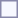<table style="border:1px solid #8888aa; background-color:#f7f8ff; padding:5px; font-size:95%; margin: 0px 12px 12px 0px;">
</table>
